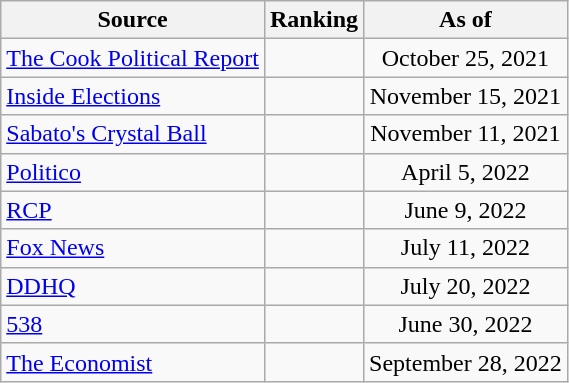<table class="wikitable" style="text-align:center">
<tr>
<th>Source</th>
<th>Ranking</th>
<th>As of</th>
</tr>
<tr>
<td align=left><a href='#'>The Cook Political Report</a></td>
<td></td>
<td>October 25, 2021</td>
</tr>
<tr>
<td align=left><a href='#'>Inside Elections</a></td>
<td></td>
<td>November 15, 2021</td>
</tr>
<tr>
<td align=left><a href='#'>Sabato's Crystal Ball</a></td>
<td></td>
<td>November 11, 2021</td>
</tr>
<tr>
<td align="left"><a href='#'>Politico</a></td>
<td></td>
<td>April 5, 2022</td>
</tr>
<tr>
<td align="left"><a href='#'>RCP</a></td>
<td></td>
<td>June 9, 2022</td>
</tr>
<tr>
<td align=left><a href='#'>Fox News</a></td>
<td></td>
<td>July 11, 2022</td>
</tr>
<tr>
<td align="left"><a href='#'>DDHQ</a></td>
<td></td>
<td>July 20, 2022</td>
</tr>
<tr>
<td align="left"><a href='#'>538</a></td>
<td></td>
<td>June 30, 2022</td>
</tr>
<tr>
<td align="left"><a href='#'>The Economist</a></td>
<td></td>
<td>September 28, 2022</td>
</tr>
</table>
